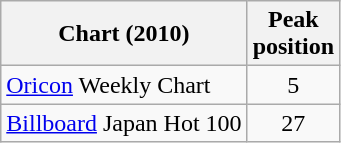<table class="wikitable sortable">
<tr>
<th>Chart (2010)</th>
<th>Peak<br>position</th>
</tr>
<tr>
<td><a href='#'>Oricon</a> Weekly Chart</td>
<td align="center">5</td>
</tr>
<tr>
<td><a href='#'>Billboard</a> Japan Hot 100</td>
<td align="center">27</td>
</tr>
</table>
